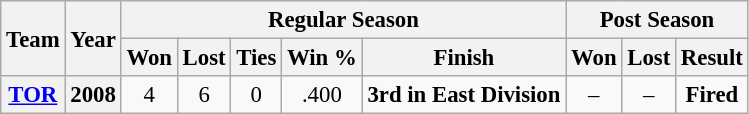<table class="wikitable" style="font-size: 95%; text-align:center;">
<tr>
<th rowspan="2">Team</th>
<th rowspan="2">Year</th>
<th colspan="5">Regular Season</th>
<th colspan="4">Post Season</th>
</tr>
<tr>
<th>Won</th>
<th>Lost</th>
<th>Ties</th>
<th>Win %</th>
<th>Finish</th>
<th>Won</th>
<th>Lost</th>
<th>Result</th>
</tr>
<tr>
<th><a href='#'>TOR</a></th>
<th>2008</th>
<td>4</td>
<td>6</td>
<td>0</td>
<td>.400</td>
<td><strong>3rd in East Division</strong></td>
<td>–</td>
<td>–</td>
<td><strong>Fired</strong></td>
</tr>
</table>
